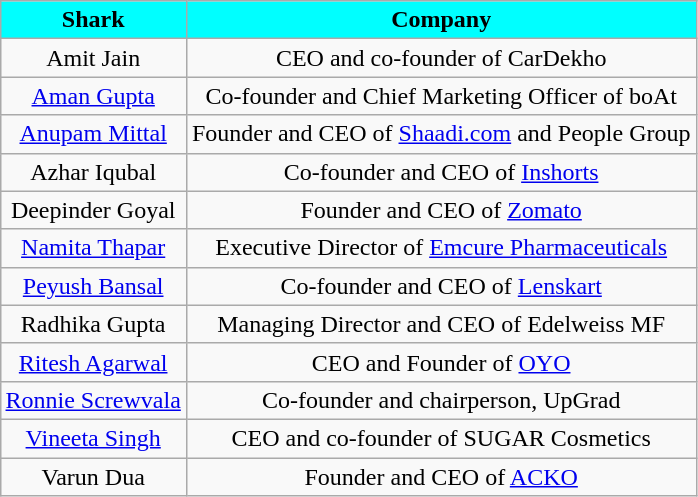<table class="wikitable"style="text-align:center;margin:auto;">
<tr>
<th style="background: #00FFFF;color:black">Shark</th>
<th style="background: #00FFFF;color:black">Company</th>
</tr>
<tr>
<td>Amit Jain</td>
<td>CEO and co-founder of CarDekho</td>
</tr>
<tr>
<td><a href='#'>Aman Gupta</a></td>
<td>Co-founder and Chief Marketing Officer of boAt</td>
</tr>
<tr>
<td><a href='#'>Anupam Mittal</a></td>
<td>Founder and CEO of <a href='#'>Shaadi.com</a> and People Group</td>
</tr>
<tr>
<td>Azhar Iqubal</td>
<td>Co-founder and CEO of <a href='#'>Inshorts</a></td>
</tr>
<tr>
<td>Deepinder Goyal</td>
<td>Founder and CEO of <a href='#'>Zomato</a></td>
</tr>
<tr>
<td><a href='#'>Namita Thapar</a></td>
<td>Executive Director of <a href='#'>Emcure Pharmaceuticals</a></td>
</tr>
<tr>
<td><a href='#'>Peyush Bansal</a></td>
<td>Co-founder and CEO of <a href='#'>Lenskart</a></td>
</tr>
<tr>
<td>Radhika Gupta</td>
<td>Managing Director and CEO of Edelweiss MF</td>
</tr>
<tr>
<td><a href='#'>Ritesh Agarwal</a></td>
<td>CEO and Founder of <a href='#'>OYO</a></td>
</tr>
<tr>
<td><a href='#'>Ronnie Screwvala</a></td>
<td>Co-founder and chairperson, UpGrad</td>
</tr>
<tr>
<td><a href='#'>Vineeta Singh</a></td>
<td>CEO and co-founder of SUGAR Cosmetics</td>
</tr>
<tr>
<td>Varun Dua</td>
<td>Founder and CEO of <a href='#'>ACKO</a></td>
</tr>
</table>
